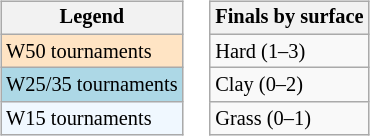<table>
<tr valign=top>
<td><br><table class="wikitable" style="font-size:85%;">
<tr>
<th>Legend</th>
</tr>
<tr style="background:#ffe4c4;">
<td>W50 tournaments</td>
</tr>
<tr style="background:lightblue;">
<td>W25/35 tournaments</td>
</tr>
<tr style="background:#f0f8ff;">
<td>W15 tournaments</td>
</tr>
</table>
</td>
<td><br><table class="wikitable" style="font-size:85%;">
<tr>
<th>Finals by surface</th>
</tr>
<tr>
<td>Hard (1–3)</td>
</tr>
<tr>
<td>Clay (0–2)</td>
</tr>
<tr>
<td>Grass (0–1)</td>
</tr>
</table>
</td>
</tr>
</table>
